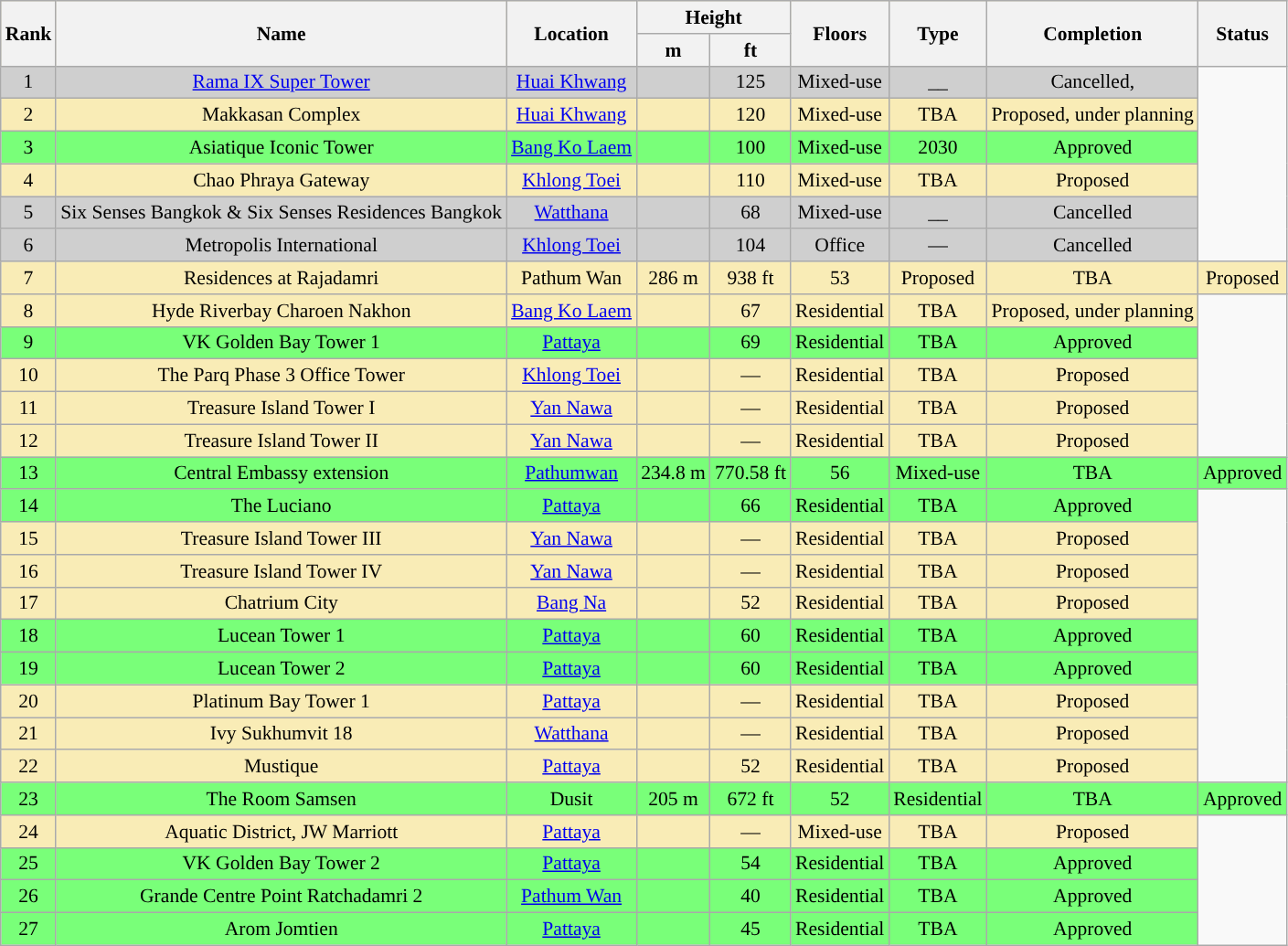<table class="wikitable sortable mw-datatable static-row-numbers" style="text-align:center; font-size:90%">
<tr style="background:#f9ecb6;">
<th rowspan="2">Rank</th>
<th rowspan="2"class="unsortable">Name</th>
<th rowspan="2">Location</th>
<th colspan="2">Height</th>
<th rowspan="2">Floors</th>
<th rowspan="2">Type</th>
<th rowspan="2">Completion</th>
<th rowspan="2">Status</th>
</tr>
<tr>
<th>m</th>
<th>ft</th>
</tr>
<tr style="background:#cfcfcf;">
<td>1</td>
<td><a href='#'>Rama IX Super Tower</a></td>
<td><a href='#'>Huai Khwang</a></td>
<td></td>
<td>125</td>
<td>Mixed-use</td>
<td>__</td>
<td>Cancelled,</td>
</tr>
<tr style="background:#f9ecb6;">
<td>2</td>
<td>Makkasan Complex</td>
<td><a href='#'>Huai Khwang</a></td>
<td></td>
<td>120</td>
<td>Mixed-use</td>
<td>TBA</td>
<td>Proposed, under planning</td>
</tr>
<tr style="background:#79ff79;">
<td>3</td>
<td>Asiatique Iconic Tower</td>
<td><a href='#'>Bang Ko Laem</a></td>
<td></td>
<td>100</td>
<td>Mixed-use</td>
<td>2030</td>
<td>Approved</td>
</tr>
<tr style="background:#f9ecb6;">
<td>4</td>
<td>Chao Phraya Gateway</td>
<td><a href='#'>Khlong Toei</a></td>
<td></td>
<td>110</td>
<td>Mixed-use</td>
<td>TBA</td>
<td>Proposed</td>
</tr>
<tr style="background:#cfcfcf;">
<td>5</td>
<td>Six Senses Bangkok & Six Senses Residences Bangkok</td>
<td><a href='#'>Watthana</a></td>
<td></td>
<td>68</td>
<td>Mixed-use</td>
<td>__</td>
<td>Cancelled</td>
</tr>
<tr style="background:#cfcfcf;">
<td>6</td>
<td>Metropolis International</td>
<td><a href='#'>Khlong Toei</a></td>
<td></td>
<td>104</td>
<td>Office</td>
<td>—</td>
<td>Cancelled</td>
</tr>
<tr style="background:#f9ecb6;">
<td>7</td>
<td>Residences at Rajadamri</td>
<td>Pathum Wan</td>
<td>286 m</td>
<td>938 ft</td>
<td>53</td>
<td>Proposed</td>
<td>TBA</td>
<td>Proposed</td>
</tr>
<tr style="background:#f9ecb6;">
<td>8</td>
<td>Hyde Riverbay Charoen Nakhon</td>
<td><a href='#'>Bang Ko Laem</a></td>
<td></td>
<td>67</td>
<td>Residential</td>
<td>TBA</td>
<td>Proposed, under planning</td>
</tr>
<tr style="background:#79ff79;">
<td>9</td>
<td>VK Golden Bay Tower 1</td>
<td><a href='#'>Pattaya</a></td>
<td></td>
<td>69</td>
<td>Residential</td>
<td>TBA</td>
<td>Approved</td>
</tr>
<tr style="background:#f9ecb6;">
<td>10</td>
<td>The Parq Phase 3 Office Tower</td>
<td><a href='#'>Khlong Toei</a></td>
<td></td>
<td>—</td>
<td>Residential</td>
<td>TBA</td>
<td>Proposed</td>
</tr>
<tr style="background:#f9ecb6;">
<td>11</td>
<td>Treasure Island Tower I</td>
<td><a href='#'>Yan Nawa</a></td>
<td></td>
<td>—</td>
<td>Residential</td>
<td>TBA</td>
<td>Proposed</td>
</tr>
<tr style="background:#f9ecb6;">
<td>12</td>
<td>Treasure Island Tower II</td>
<td><a href='#'>Yan Nawa</a></td>
<td></td>
<td>—</td>
<td>Residential</td>
<td>TBA</td>
<td>Proposed</td>
</tr>
<tr style="background:#79ff79;">
<td>13</td>
<td>Central Embassy extension</td>
<td><a href='#'>Pathumwan</a></td>
<td>234.8 m</td>
<td>770.58 ft</td>
<td>56</td>
<td>Mixed-use</td>
<td>TBA</td>
<td>Approved</td>
</tr>
<tr style="background:#79ff79;">
<td>14</td>
<td>The Luciano</td>
<td><a href='#'>Pattaya</a></td>
<td></td>
<td>66</td>
<td>Residential</td>
<td>TBA</td>
<td>Approved</td>
</tr>
<tr style="background:#f9ecb6;">
<td>15</td>
<td>Treasure Island Tower III</td>
<td><a href='#'>Yan Nawa</a></td>
<td></td>
<td>—</td>
<td>Residential</td>
<td>TBA</td>
<td>Proposed</td>
</tr>
<tr style="background:#f9ecb6;">
<td>16</td>
<td>Treasure Island Tower IV</td>
<td><a href='#'>Yan Nawa</a></td>
<td></td>
<td>—</td>
<td>Residential</td>
<td>TBA</td>
<td>Proposed</td>
</tr>
<tr style="background:#f9ecb6;">
<td>17</td>
<td>Chatrium City</td>
<td><a href='#'>Bang Na</a></td>
<td></td>
<td>52</td>
<td>Residential</td>
<td>TBA</td>
<td>Proposed</td>
</tr>
<tr style="background:#79ff79;">
<td>18</td>
<td>Lucean Tower 1</td>
<td><a href='#'>Pattaya</a></td>
<td></td>
<td>60</td>
<td>Residential</td>
<td>TBA</td>
<td>Approved</td>
</tr>
<tr style="background:#79ff79;">
<td>19</td>
<td>Lucean Tower 2</td>
<td><a href='#'>Pattaya</a></td>
<td></td>
<td>60</td>
<td>Residential</td>
<td>TBA</td>
<td>Approved</td>
</tr>
<tr style="background:#f9ecb6;">
<td>20</td>
<td>Platinum Bay Tower 1</td>
<td><a href='#'>Pattaya</a></td>
<td></td>
<td>—</td>
<td>Residential</td>
<td>TBA</td>
<td>Proposed</td>
</tr>
<tr style="background:#f9ecb6;">
<td>21</td>
<td>Ivy Sukhumvit 18</td>
<td><a href='#'>Watthana</a></td>
<td></td>
<td>—</td>
<td>Residential</td>
<td>TBA</td>
<td>Proposed</td>
</tr>
<tr style="background:#f9ecb6;">
<td>22</td>
<td>Mustique</td>
<td><a href='#'>Pattaya</a></td>
<td></td>
<td>52</td>
<td>Residential</td>
<td>TBA</td>
<td>Proposed</td>
</tr>
<tr style="background:#79ff79;">
<td>23</td>
<td>The Room Samsen</td>
<td>Dusit</td>
<td>205 m</td>
<td>672 ft</td>
<td>52</td>
<td>Residential</td>
<td>TBA</td>
<td>Approved</td>
</tr>
<tr style="background:#f9ecb6;">
<td>24</td>
<td>Aquatic District, JW Marriott</td>
<td><a href='#'>Pattaya</a></td>
<td></td>
<td>—</td>
<td>Mixed-use</td>
<td>TBA</td>
<td>Proposed</td>
</tr>
<tr style="background:#79ff79;">
<td>25</td>
<td>VK Golden Bay Tower 2</td>
<td><a href='#'>Pattaya</a></td>
<td></td>
<td>54</td>
<td>Residential</td>
<td>TBA</td>
<td>Approved</td>
</tr>
<tr style="background:#79ff79;">
<td>26</td>
<td>Grande Centre Point Ratchadamri 2</td>
<td><a href='#'>Pathum Wan</a></td>
<td></td>
<td>40</td>
<td>Residential</td>
<td>TBA</td>
<td>Approved</td>
</tr>
<tr style="background:#79ff79;">
<td>27</td>
<td>Arom Jomtien</td>
<td><a href='#'>Pattaya</a></td>
<td></td>
<td>45</td>
<td>Residential</td>
<td>TBA</td>
<td>Approved</td>
</tr>
</table>
